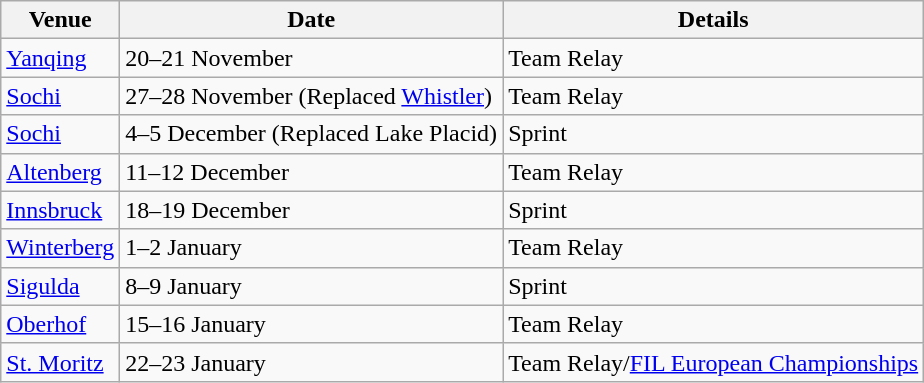<table class="wikitable">
<tr>
<th>Venue</th>
<th>Date</th>
<th>Details</th>
</tr>
<tr>
<td> <a href='#'>Yanqing</a></td>
<td>20–21 November</td>
<td>Team Relay</td>
</tr>
<tr>
<td> <a href='#'>Sochi</a></td>
<td>27–28 November (Replaced <a href='#'>Whistler</a>)</td>
<td>Team Relay</td>
</tr>
<tr>
<td> <a href='#'>Sochi</a></td>
<td>4–5 December (Replaced Lake Placid)</td>
<td>Sprint</td>
</tr>
<tr>
<td> <a href='#'>Altenberg</a></td>
<td>11–12 December</td>
<td>Team Relay</td>
</tr>
<tr>
<td> <a href='#'>Innsbruck</a></td>
<td>18–19 December</td>
<td>Sprint</td>
</tr>
<tr>
<td> <a href='#'>Winterberg</a></td>
<td>1–2 January</td>
<td>Team Relay</td>
</tr>
<tr>
<td> <a href='#'>Sigulda</a></td>
<td>8–9 January</td>
<td>Sprint</td>
</tr>
<tr>
<td> <a href='#'>Oberhof</a></td>
<td>15–16 January</td>
<td>Team Relay</td>
</tr>
<tr>
<td> <a href='#'>St. Moritz</a></td>
<td>22–23 January</td>
<td>Team Relay/<a href='#'>FIL European Championships</a></td>
</tr>
</table>
